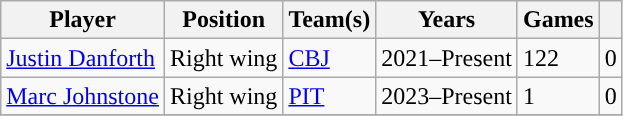<table class="wikitable sortable">
<tr>
<th>Player</th>
<th>Position</th>
<th>Team(s)</th>
<th>Years</th>
<th>Games</th>
<th><a href='#'></a></th>
</tr>
<tr>
<td><a href='#'>Justin Danforth</a></td>
<td>Right wing</td>
<td><a href='#'>CBJ</a></td>
<td>2021–Present</td>
<td>122</td>
<td>0</td>
</tr>
<tr>
<td><a href='#'>Marc Johnstone</a></td>
<td>Right wing</td>
<td><a href='#'>PIT</a></td>
<td>2023–Present</td>
<td>1</td>
<td>0</td>
</tr>
<tr>
</tr>
</table>
